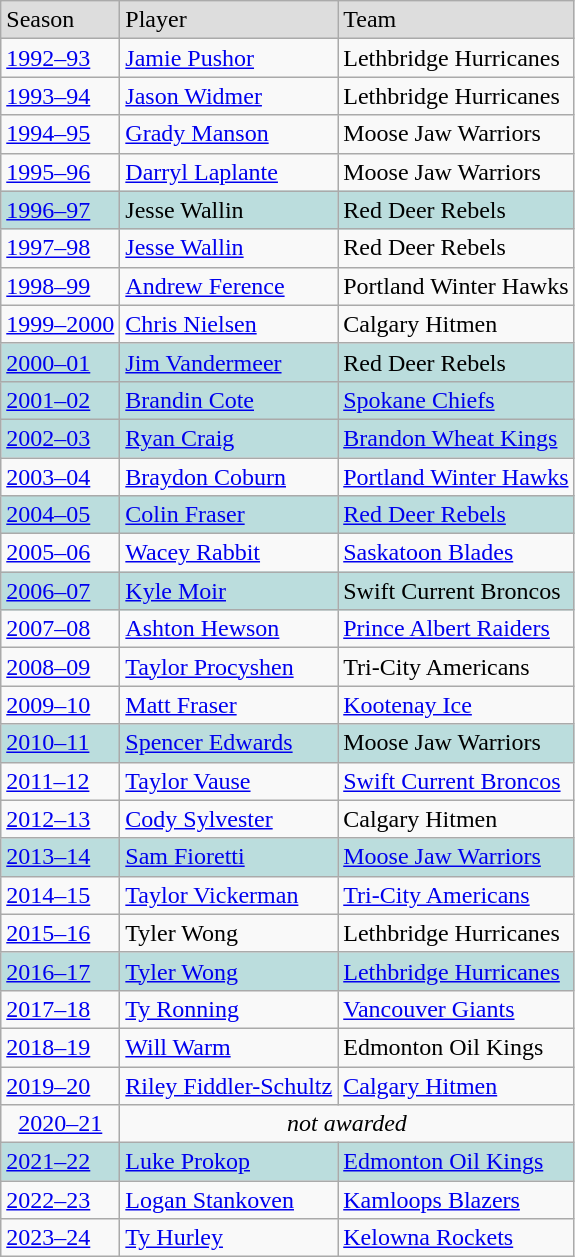<table class="wikitable">
<tr bgcolor="#dddddd">
<td>Season</td>
<td>Player</td>
<td>Team</td>
</tr>
<tr>
<td><a href='#'>1992–93</a></td>
<td><a href='#'>Jamie Pushor</a></td>
<td>Lethbridge Hurricanes</td>
</tr>
<tr>
<td><a href='#'>1993–94</a></td>
<td><a href='#'>Jason Widmer</a></td>
<td>Lethbridge Hurricanes</td>
</tr>
<tr>
<td><a href='#'>1994–95</a></td>
<td><a href='#'>Grady Manson</a></td>
<td>Moose Jaw Warriors</td>
</tr>
<tr>
<td><a href='#'>1995–96</a></td>
<td><a href='#'>Darryl Laplante</a></td>
<td>Moose Jaw Warriors</td>
</tr>
<tr bgcolor="#bbdddd">
<td><a href='#'>1996–97</a></td>
<td>Jesse Wallin</td>
<td>Red Deer Rebels</td>
</tr>
<tr>
<td><a href='#'>1997–98</a></td>
<td><a href='#'>Jesse Wallin</a></td>
<td>Red Deer Rebels</td>
</tr>
<tr>
<td><a href='#'>1998–99</a></td>
<td><a href='#'>Andrew Ference</a></td>
<td>Portland Winter Hawks</td>
</tr>
<tr>
<td><a href='#'>1999–2000</a></td>
<td><a href='#'>Chris Nielsen</a></td>
<td>Calgary Hitmen</td>
</tr>
<tr bgcolor="#bbdddd">
<td><a href='#'>2000–01</a></td>
<td><a href='#'>Jim Vandermeer</a></td>
<td>Red Deer Rebels</td>
</tr>
<tr bgcolor="#bbdddd">
<td><a href='#'>2001–02</a></td>
<td><a href='#'>Brandin Cote</a></td>
<td><a href='#'>Spokane Chiefs</a></td>
</tr>
<tr bgcolor="#bbdddd">
<td><a href='#'>2002–03</a></td>
<td><a href='#'>Ryan Craig</a></td>
<td><a href='#'>Brandon Wheat Kings</a></td>
</tr>
<tr>
<td><a href='#'>2003–04</a></td>
<td><a href='#'>Braydon Coburn</a></td>
<td><a href='#'>Portland Winter Hawks</a></td>
</tr>
<tr bgcolor="#bbdddd">
<td><a href='#'>2004–05</a></td>
<td><a href='#'>Colin Fraser</a></td>
<td><a href='#'>Red Deer Rebels</a></td>
</tr>
<tr>
<td><a href='#'>2005–06</a></td>
<td><a href='#'>Wacey Rabbit</a></td>
<td><a href='#'>Saskatoon Blades</a></td>
</tr>
<tr bgcolor="#bbdddd">
<td><a href='#'>2006–07</a></td>
<td><a href='#'>Kyle Moir</a></td>
<td>Swift Current Broncos</td>
</tr>
<tr>
<td><a href='#'>2007–08</a></td>
<td><a href='#'>Ashton Hewson</a></td>
<td><a href='#'>Prince Albert Raiders</a></td>
</tr>
<tr>
<td><a href='#'>2008–09</a></td>
<td><a href='#'>Taylor Procyshen</a></td>
<td>Tri-City Americans</td>
</tr>
<tr>
<td><a href='#'>2009–10</a></td>
<td><a href='#'>Matt Fraser</a></td>
<td><a href='#'>Kootenay Ice</a></td>
</tr>
<tr bgcolor="#bbdddd">
<td><a href='#'>2010–11</a></td>
<td><a href='#'>Spencer Edwards</a></td>
<td>Moose Jaw Warriors</td>
</tr>
<tr>
<td><a href='#'>2011–12</a></td>
<td><a href='#'>Taylor Vause</a></td>
<td><a href='#'>Swift Current Broncos</a></td>
</tr>
<tr>
<td><a href='#'>2012–13</a></td>
<td><a href='#'>Cody Sylvester</a></td>
<td>Calgary Hitmen</td>
</tr>
<tr bgcolor="#bbdddd">
<td><a href='#'>2013–14</a></td>
<td><a href='#'>Sam Fioretti</a></td>
<td><a href='#'>Moose Jaw Warriors</a></td>
</tr>
<tr>
<td><a href='#'>2014–15</a></td>
<td><a href='#'>Taylor Vickerman</a></td>
<td><a href='#'>Tri-City Americans</a></td>
</tr>
<tr>
<td><a href='#'>2015–16</a></td>
<td>Tyler Wong</td>
<td>Lethbridge Hurricanes</td>
</tr>
<tr bgcolor="#bbdddd">
<td><a href='#'>2016–17</a></td>
<td><a href='#'>Tyler Wong</a></td>
<td><a href='#'>Lethbridge Hurricanes</a></td>
</tr>
<tr>
<td><a href='#'>2017–18</a></td>
<td><a href='#'>Ty Ronning</a></td>
<td><a href='#'>Vancouver Giants</a></td>
</tr>
<tr>
<td><a href='#'>2018–19</a></td>
<td><a href='#'>Will Warm</a></td>
<td>Edmonton Oil Kings</td>
</tr>
<tr>
<td><a href='#'>2019–20</a></td>
<td><a href='#'>Riley Fiddler-Schultz</a></td>
<td><a href='#'>Calgary Hitmen</a></td>
</tr>
<tr align="center">
<td><a href='#'>2020–21</a></td>
<td colspan="2"><em>not awarded</em></td>
</tr>
<tr bgcolor="#bbdddd">
<td><a href='#'>2021–22</a></td>
<td><a href='#'>Luke Prokop</a></td>
<td><a href='#'>Edmonton Oil Kings</a></td>
</tr>
<tr>
<td><a href='#'>2022–23</a></td>
<td><a href='#'>Logan Stankoven</a></td>
<td><a href='#'>Kamloops Blazers</a></td>
</tr>
<tr>
<td><a href='#'>2023–24</a></td>
<td><a href='#'>Ty Hurley</a></td>
<td><a href='#'>Kelowna Rockets</a></td>
</tr>
</table>
